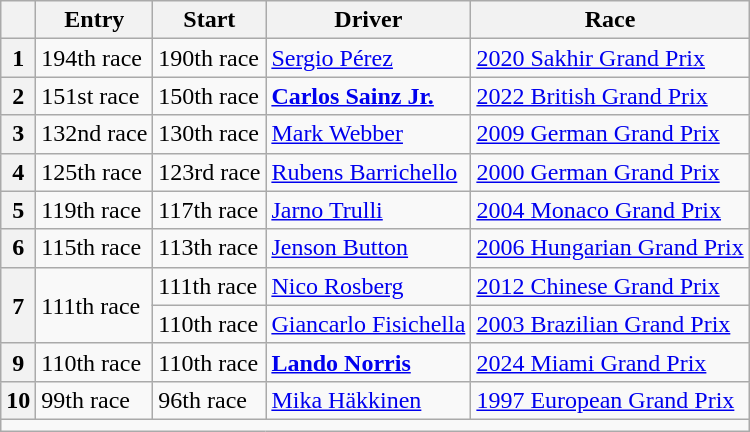<table class="wikitable">
<tr>
<th></th>
<th>Entry</th>
<th>Start</th>
<th>Driver</th>
<th>Race</th>
</tr>
<tr>
<th>1</th>
<td>194th race</td>
<td>190th race</td>
<td> <a href='#'>Sergio Pérez</a></td>
<td><a href='#'>2020 Sakhir Grand Prix</a></td>
</tr>
<tr>
<th>2</th>
<td>151st race</td>
<td>150th race</td>
<td> <strong><a href='#'>Carlos Sainz Jr.</a></strong></td>
<td><a href='#'>2022 British Grand Prix</a></td>
</tr>
<tr>
<th>3</th>
<td>132nd race</td>
<td>130th race</td>
<td> <a href='#'>Mark Webber</a></td>
<td><a href='#'>2009 German Grand Prix</a></td>
</tr>
<tr>
<th>4</th>
<td>125th race</td>
<td>123rd race</td>
<td> <a href='#'>Rubens Barrichello</a></td>
<td><a href='#'>2000 German Grand Prix</a></td>
</tr>
<tr>
<th>5</th>
<td>119th race</td>
<td>117th race</td>
<td> <a href='#'>Jarno Trulli</a></td>
<td><a href='#'>2004 Monaco Grand Prix</a></td>
</tr>
<tr>
<th>6</th>
<td>115th race</td>
<td>113th race</td>
<td> <a href='#'>Jenson Button</a></td>
<td><a href='#'>2006 Hungarian Grand Prix</a></td>
</tr>
<tr>
<th rowspan=2>7</th>
<td rowspan=2>111th race</td>
<td>111th race</td>
<td> <a href='#'>Nico Rosberg</a></td>
<td><a href='#'>2012 Chinese Grand Prix</a></td>
</tr>
<tr>
<td>110th race</td>
<td> <a href='#'>Giancarlo Fisichella</a></td>
<td><a href='#'>2003 Brazilian Grand Prix</a></td>
</tr>
<tr>
<th>9</th>
<td>110th race</td>
<td>110th race</td>
<td> <strong><a href='#'>Lando Norris</a></strong></td>
<td><a href='#'>2024 Miami Grand Prix</a></td>
</tr>
<tr>
<th>10</th>
<td>99th race</td>
<td>96th race</td>
<td> <a href='#'>Mika Häkkinen</a></td>
<td><a href='#'>1997 European Grand Prix</a></td>
</tr>
<tr>
<td colspan=5></td>
</tr>
</table>
